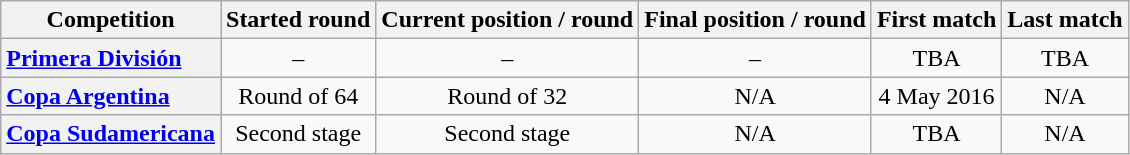<table class="wikitable plainrowheaders" style="text-align:center;">
<tr>
<th scope=col>Competition</th>
<th scope=col>Started round</th>
<th scope=col>Current position / round</th>
<th scope=col>Final position / round</th>
<th scope=col>First match</th>
<th scope=col>Last match</th>
</tr>
<tr>
<th scope="row" style="text-align:left;"><a href='#'>Primera División</a></th>
<td>–</td>
<td>–</td>
<td>–</td>
<td>TBA</td>
<td>TBA</td>
</tr>
<tr>
<th scope="row" style="text-align:left;"><a href='#'>Copa Argentina</a></th>
<td>Round of 64</td>
<td>Round of 32</td>
<td>N/A</td>
<td>4 May 2016</td>
<td>N/A</td>
</tr>
<tr>
<th scope="row" style="text-align:left;"><a href='#'>Copa Sudamericana</a></th>
<td>Second stage</td>
<td>Second stage</td>
<td>N/A</td>
<td>TBA</td>
<td>N/A</td>
</tr>
</table>
